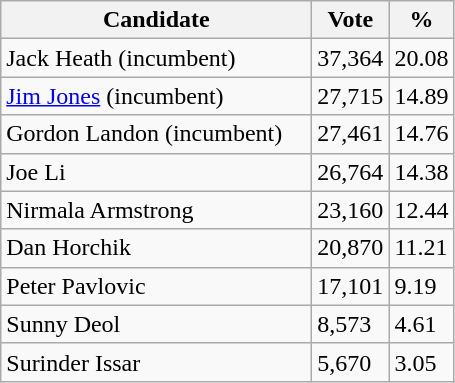<table class="wikitable">
<tr>
<th bgcolor="#DDDDFF" width="200px">Candidate</th>
<th bgcolor="#DDDDFF">Vote</th>
<th bgcolor="#DDDDFF">%</th>
</tr>
<tr>
<td>Jack Heath (incumbent)</td>
<td>37,364</td>
<td>20.08</td>
</tr>
<tr>
<td><a href='#'>Jim Jones</a> (incumbent)</td>
<td>27,715</td>
<td>14.89</td>
</tr>
<tr>
<td>Gordon Landon (incumbent)</td>
<td>27,461</td>
<td>14.76</td>
</tr>
<tr>
<td>Joe Li</td>
<td>26,764</td>
<td>14.38</td>
</tr>
<tr>
<td>Nirmala Armstrong</td>
<td>23,160</td>
<td>12.44</td>
</tr>
<tr>
<td>Dan Horchik</td>
<td>20,870</td>
<td>11.21</td>
</tr>
<tr>
<td>Peter Pavlovic</td>
<td>17,101</td>
<td>9.19</td>
</tr>
<tr>
<td>Sunny Deol</td>
<td>8,573</td>
<td>4.61</td>
</tr>
<tr>
<td>Surinder Issar</td>
<td>5,670</td>
<td>3.05</td>
</tr>
</table>
